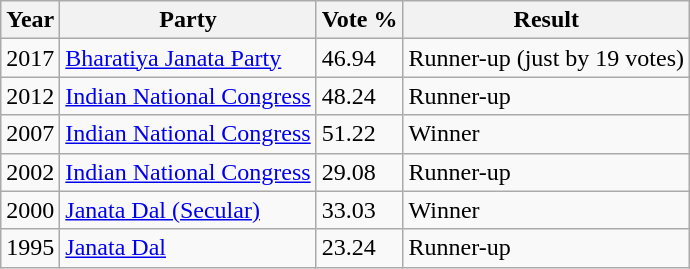<table class="wikitable">
<tr>
<th>Year</th>
<th>Party</th>
<th>Vote %</th>
<th>Result</th>
</tr>
<tr>
<td>2017</td>
<td><a href='#'>Bharatiya Janata Party</a></td>
<td>46.94</td>
<td>Runner-up (just by 19 votes)</td>
</tr>
<tr>
<td>2012</td>
<td><a href='#'>Indian National Congress</a></td>
<td>48.24</td>
<td>Runner-up</td>
</tr>
<tr>
<td>2007</td>
<td><a href='#'>Indian National Congress</a></td>
<td>51.22</td>
<td>Winner</td>
</tr>
<tr>
<td>2002</td>
<td><a href='#'>Indian National Congress</a></td>
<td>29.08</td>
<td>Runner-up</td>
</tr>
<tr>
<td>2000</td>
<td><a href='#'>Janata Dal (Secular)</a></td>
<td>33.03</td>
<td>Winner</td>
</tr>
<tr>
<td>1995</td>
<td><a href='#'>Janata Dal</a></td>
<td>23.24</td>
<td>Runner-up</td>
</tr>
</table>
